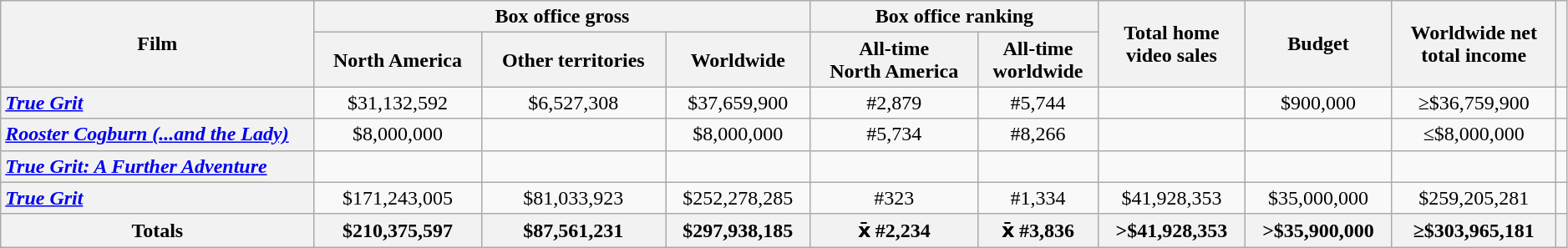<table class="wikitable sortable" width=99% border="1" style="text-align: center;">
<tr>
<th rowspan="2" style="width:20%;">Film</th>
<th colspan="3">Box office gross</th>
<th colspan="2">Box office ranking</th>
<th rowspan="2">Total home <br>video sales</th>
<th rowspan="2">Budget</th>
<th rowspan="2">Worldwide net<br>total income</th>
<th rowspan="2"></th>
</tr>
<tr>
<th>North America</th>
<th>Other territories</th>
<th>Worldwide</th>
<th>All-time <br>North America</th>
<th>All-time <br>worldwide</th>
</tr>
<tr>
<th style="text-align: left;"><em><a href='#'>True Grit</a></em> </th>
<td>$31,132,592</td>
<td>$6,527,308</td>
<td>$37,659,900</td>
<td>#2,879</td>
<td>#5,744</td>
<td></td>
<td>$900,000</td>
<td>≥$36,759,900</td>
<td></td>
</tr>
<tr>
<th style="text-align: left;"><em><a href='#'>Rooster Cogburn (...and the Lady)</a></em></th>
<td>$8,000,000</td>
<td></td>
<td>$8,000,000</td>
<td>#5,734</td>
<td>#8,266</td>
<td></td>
<td></td>
<td>≤$8,000,000</td>
<td></td>
</tr>
<tr>
<th style="text-align: left;"><em><a href='#'>True Grit: A Further Adventure</a></em></th>
<td></td>
<td></td>
<td></td>
<td></td>
<td></td>
<td></td>
<td></td>
<td></td>
<td></td>
</tr>
<tr>
<th style="text-align: left;"><em><a href='#'>True Grit</a></em> </th>
<td>$171,243,005</td>
<td>$81,033,923</td>
<td>$252,278,285</td>
<td>#323</td>
<td>#1,334</td>
<td>$41,928,353</td>
<td>$35,000,000</td>
<td>$259,205,281</td>
<td></td>
</tr>
<tr>
<th>Totals</th>
<th>$210,375,597</th>
<th>$87,561,231</th>
<th>$297,938,185</th>
<th>x̄ #2,234</th>
<th>x̄ #3,836</th>
<th>>$41,928,353</th>
<th>>$35,900,000</th>
<th>≥$303,965,181</th>
<th></th>
</tr>
</table>
